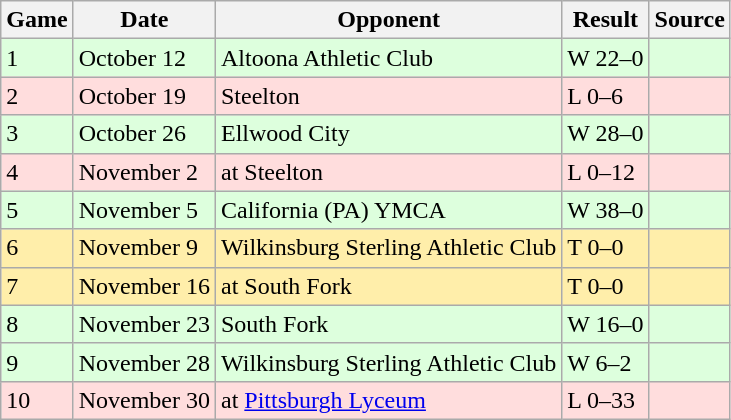<table class="wikitable">
<tr>
<th>Game</th>
<th>Date</th>
<th>Opponent</th>
<th>Result</th>
<th>Source</th>
</tr>
<tr style="background: #ddffdd;">
<td>1</td>
<td>October 12</td>
<td>Altoona Athletic Club</td>
<td>W 22–0</td>
<td></td>
</tr>
<tr style="background: #ffdddd;">
<td>2</td>
<td>October 19</td>
<td>Steelton</td>
<td>L 0–6</td>
<td></td>
</tr>
<tr style="background: #ddffdd;">
<td>3</td>
<td>October 26</td>
<td>Ellwood City</td>
<td>W 28–0</td>
<td></td>
</tr>
<tr style="background: #ffdddd;">
<td>4</td>
<td>November 2</td>
<td>at Steelton</td>
<td>L 0–12</td>
<td></td>
</tr>
<tr style="background: #ddffdd;">
<td>5</td>
<td>November 5</td>
<td>California (PA) YMCA</td>
<td>W 38–0</td>
<td></td>
</tr>
<tr style="background: #ffeeaa;">
<td>6</td>
<td>November 9</td>
<td>Wilkinsburg Sterling Athletic Club</td>
<td>T 0–0</td>
<td></td>
</tr>
<tr style="background: #ffeeaa;">
<td>7</td>
<td>November 16</td>
<td>at South Fork</td>
<td>T 0–0</td>
<td></td>
</tr>
<tr style="background: #ddffdd;">
<td>8</td>
<td>November 23</td>
<td>South Fork</td>
<td>W 16–0</td>
<td></td>
</tr>
<tr style="background: #ddffdd;">
<td>9</td>
<td>November 28</td>
<td>Wilkinsburg Sterling Athletic Club</td>
<td>W 6–2</td>
<td></td>
</tr>
<tr style="background: #ffdddd;">
<td>10</td>
<td>November 30</td>
<td>at <a href='#'>Pittsburgh Lyceum</a></td>
<td>L 0–33</td>
<td></td>
</tr>
</table>
